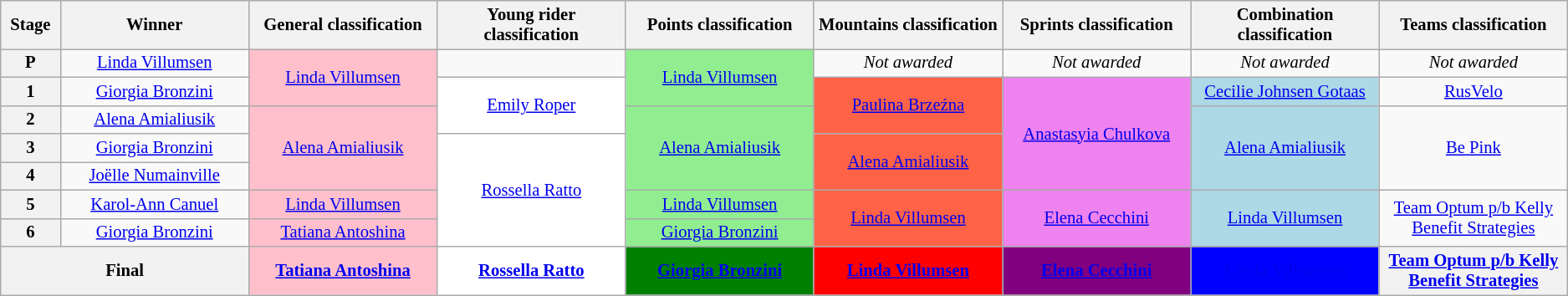<table class="wikitable" style="text-align: center; font-size:86%;">
<tr style="background-color: #efefef;">
<th width="1%">Stage</th>
<th width="7%">Winner</th>
<th width="7%">General classification<br></th>
<th width="7%">Young rider classification<br></th>
<th width="7%">Points classification<br></th>
<th width="7%">Mountains classification<br></th>
<th width="7%">Sprints classification<br></th>
<th width="7%">Combination classification<br></th>
<th width="7%">Teams classification<br></th>
</tr>
<tr>
<th>P</th>
<td><a href='#'>Linda Villumsen</a></td>
<td style="background:pink;" rowspan=2><a href='#'>Linda Villumsen</a></td>
<td></td>
<td style="background:lightgreen;" rowspan=2><a href='#'>Linda Villumsen</a></td>
<td><em>Not awarded</em></td>
<td><em>Not awarded</em></td>
<td><em>Not awarded</em></td>
<td><em>Not awarded</em></td>
</tr>
<tr>
<th>1</th>
<td><a href='#'>Giorgia Bronzini</a></td>
<td style="background:white;" rowspan=2><a href='#'>Emily Roper</a></td>
<td style="background:tomato;" rowspan=2><a href='#'>Paulina Brzeźna</a></td>
<td style="background:violet;" rowspan=4><a href='#'>Anastasyia Chulkova</a></td>
<td style="background:lightblue;"><a href='#'>Cecilie Johnsen Gotaas</a></td>
<td style="background:;"><a href='#'>RusVelo</a></td>
</tr>
<tr>
<th>2</th>
<td><a href='#'>Alena Amialiusik</a></td>
<td style="background:pink;" rowspan=3><a href='#'>Alena Amialiusik</a></td>
<td style="background:lightgreen;" rowspan=3><a href='#'>Alena Amialiusik</a></td>
<td style="background:lightblue;" rowspan=3><a href='#'>Alena Amialiusik</a></td>
<td style="background:;" rowspan=3><a href='#'>Be Pink</a></td>
</tr>
<tr>
<th>3</th>
<td><a href='#'>Giorgia Bronzini</a></td>
<td style="background:white;" rowspan=4><a href='#'>Rossella Ratto</a></td>
<td style="background:tomato;" rowspan=2><a href='#'>Alena Amialiusik</a></td>
</tr>
<tr>
<th>4</th>
<td><a href='#'>Joëlle Numainville</a></td>
</tr>
<tr>
<th>5</th>
<td><a href='#'>Karol-Ann Canuel</a></td>
<td style="background:pink;"><a href='#'>Linda Villumsen</a></td>
<td style="background:lightgreen;"><a href='#'>Linda Villumsen</a></td>
<td style="background:tomato;" rowspan=2><a href='#'>Linda Villumsen</a></td>
<td style="background:violet;" rowspan=2><a href='#'>Elena Cecchini</a></td>
<td style="background:lightblue;" rowspan=2><a href='#'>Linda Villumsen</a></td>
<td style="background:;" rowspan=2><a href='#'>Team Optum p/b Kelly Benefit Strategies</a></td>
</tr>
<tr>
<th>6</th>
<td><a href='#'>Giorgia Bronzini</a></td>
<td style="background:pink;"><a href='#'>Tatiana Antoshina</a></td>
<td style="background:lightgreen;"><a href='#'>Giorgia Bronzini</a></td>
</tr>
<tr>
<th colspan=2><strong>Final</strong></th>
<th style="background:pink;"><a href='#'>Tatiana Antoshina</a></th>
<th style="background:white;"><a href='#'>Rossella Ratto</a></th>
<th style="background:green;"><a href='#'>Giorgia Bronzini</a></th>
<th style="background:red;"><a href='#'>Linda Villumsen</a></th>
<th style="background:purple;"><a href='#'>Elena Cecchini</a></th>
<th style="background:blue;"><a href='#'>Linda Villumsen</a></th>
<th style="background:;"><a href='#'>Team Optum p/b Kelly Benefit Strategies</a></th>
</tr>
</table>
